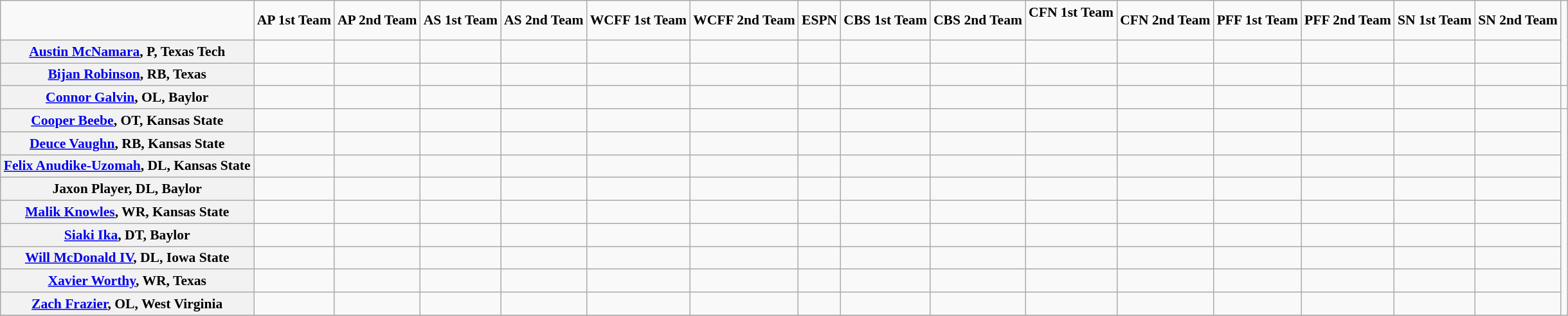<table class="wikitable" style="white-space:nowrap; font-size:90%;">
<tr>
<td></td>
<td><strong>AP 1st Team</strong></td>
<td><strong>AP 2nd Team</strong></td>
<td><strong>AS 1st Team</strong></td>
<td><strong>AS 2nd Team</strong></td>
<td><strong>WCFF 1st Team</strong></td>
<td><strong>WCFF 2nd Team</strong></td>
<td><strong>ESPN</strong></td>
<td><strong>CBS 1st Team</strong></td>
<td><strong>CBS 2nd Team</strong></td>
<td><strong>CFN 1st Team</strong><br><br></td>
<td><strong>CFN 2nd Team</strong></td>
<td><strong>PFF 1st Team</strong></td>
<td><strong>PFF 2nd Team</strong></td>
<td><strong>SN 1st Team</strong></td>
<td><strong>SN 2nd Team</strong></td>
</tr>
<tr>
<th><a href='#'>Austin McNamara</a>, P, Texas Tech</th>
<td></td>
<td></td>
<td></td>
<td></td>
<td></td>
<td></td>
<td></td>
<td></td>
<td></td>
<td></td>
<td></td>
<td></td>
<td></td>
<td></td>
<td></td>
</tr>
<tr>
<th><a href='#'>Bijan Robinson</a>, RB, Texas</th>
<td></td>
<td></td>
<td></td>
<td></td>
<td></td>
<td></td>
<td></td>
<td></td>
<td></td>
<td></td>
<td></td>
<td></td>
<td></td>
<td></td>
<td></td>
</tr>
<tr>
<th><a href='#'>Connor Galvin</a>, OL, Baylor</th>
<td></td>
<td></td>
<td></td>
<td></td>
<td></td>
<td></td>
<td></td>
<td></td>
<td></td>
<td></td>
<td></td>
<td></td>
<td></td>
<td></td>
<td></td>
<td></td>
</tr>
<tr>
<th><a href='#'>Cooper Beebe</a>, OT, Kansas State</th>
<td></td>
<td></td>
<td></td>
<td></td>
<td></td>
<td></td>
<td></td>
<td></td>
<td></td>
<td></td>
<td></td>
<td></td>
<td></td>
<td></td>
<td></td>
</tr>
<tr>
<th><a href='#'>Deuce Vaughn</a>, RB, Kansas State</th>
<td></td>
<td></td>
<td></td>
<td></td>
<td></td>
<td></td>
<td></td>
<td></td>
<td></td>
<td></td>
<td></td>
<td></td>
<td></td>
<td></td>
<td></td>
</tr>
<tr>
<th><a href='#'>Felix Anudike-Uzomah</a>, DL, Kansas State</th>
<td></td>
<td></td>
<td></td>
<td></td>
<td></td>
<td></td>
<td></td>
<td></td>
<td></td>
<td></td>
<td></td>
<td></td>
<td></td>
<td></td>
<td></td>
</tr>
<tr>
<th>Jaxon Player, DL, Baylor</th>
<td></td>
<td></td>
<td></td>
<td></td>
<td></td>
<td></td>
<td></td>
<td></td>
<td></td>
<td></td>
<td></td>
<td></td>
<td></td>
<td></td>
<td></td>
</tr>
<tr>
<th><a href='#'>Malik Knowles</a>, WR, Kansas State</th>
<td></td>
<td></td>
<td></td>
<td></td>
<td></td>
<td></td>
<td></td>
<td></td>
<td></td>
<td></td>
<td></td>
<td></td>
<td></td>
<td></td>
<td></td>
</tr>
<tr>
<th><a href='#'>Siaki Ika</a>, DT, Baylor</th>
<td></td>
<td></td>
<td></td>
<td></td>
<td></td>
<td></td>
<td></td>
<td></td>
<td></td>
<td></td>
<td></td>
<td></td>
<td></td>
<td></td>
<td></td>
</tr>
<tr>
<th><a href='#'>Will McDonald IV</a>, DL, Iowa State</th>
<td></td>
<td></td>
<td></td>
<td></td>
<td></td>
<td></td>
<td></td>
<td></td>
<td></td>
<td></td>
<td></td>
<td></td>
<td></td>
<td></td>
<td></td>
</tr>
<tr>
<th><a href='#'>Xavier Worthy</a>, WR, Texas</th>
<td></td>
<td></td>
<td></td>
<td></td>
<td></td>
<td></td>
<td></td>
<td></td>
<td></td>
<td></td>
<td></td>
<td></td>
<td></td>
<td></td>
<td></td>
</tr>
<tr>
<th><a href='#'>Zach Frazier</a>, OL, West Virginia</th>
<td></td>
<td></td>
<td></td>
<td></td>
<td></td>
<td></td>
<td></td>
<td></td>
<td></td>
<td></td>
<td></td>
<td></td>
<td></td>
<td></td>
<td></td>
</tr>
<tr>
</tr>
</table>
